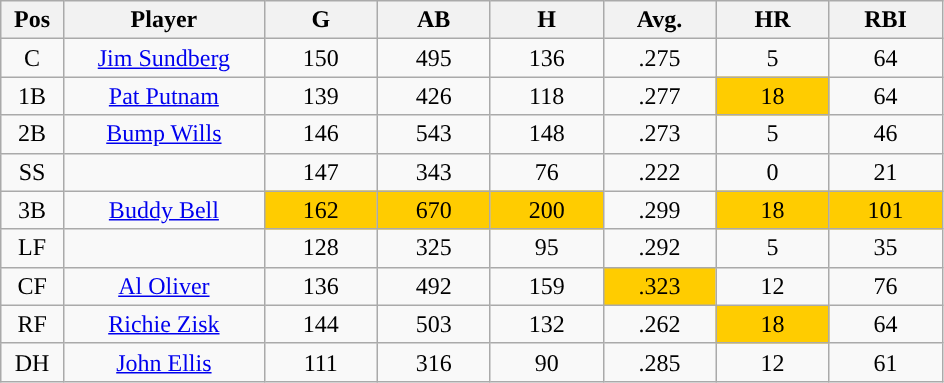<table class="wikitable sortable">
<tr>
<th bgcolor="#DDDDFF" width="5%">Pos</th>
<th bgcolor="#DDDDFF" width="16%">Player</th>
<th bgcolor="#DDDDFF" width="9%">G</th>
<th bgcolor="#DDDDFF" width="9%">AB</th>
<th bgcolor="#DDDDFF" width="9%">H</th>
<th bgcolor="#DDDDFF" width="9%">Avg.</th>
<th bgcolor="#DDDDFF" width="9%">HR</th>
<th bgcolor="#DDDDFF" width="9%">RBI</th>
</tr>
<tr align="center">
<td>C</td>
<td><a href='#'>Jim Sundberg</a></td>
<td>150</td>
<td>495</td>
<td>136</td>
<td>.275</td>
<td>5</td>
<td>64</td>
</tr>
<tr align="center">
<td>1B</td>
<td><a href='#'>Pat Putnam</a></td>
<td>139</td>
<td>426</td>
<td>118</td>
<td>.277</td>
<td style="background:#fc0;">18</td>
<td>64</td>
</tr>
<tr align="center">
<td>2B</td>
<td><a href='#'>Bump Wills</a></td>
<td>146</td>
<td>543</td>
<td>148</td>
<td>.273</td>
<td>5</td>
<td>46</td>
</tr>
<tr align="center">
<td>SS</td>
<td></td>
<td>147</td>
<td>343</td>
<td>76</td>
<td>.222</td>
<td>0</td>
<td>21</td>
</tr>
<tr align="center">
<td>3B</td>
<td><a href='#'>Buddy Bell</a></td>
<td style="background:#fc0;">162</td>
<td style="background:#fc0;">670</td>
<td style="background:#fc0;">200</td>
<td>.299</td>
<td style="background:#fc0;">18</td>
<td style="background:#fc0;">101</td>
</tr>
<tr align="center">
<td>LF</td>
<td></td>
<td>128</td>
<td>325</td>
<td>95</td>
<td>.292</td>
<td>5</td>
<td>35</td>
</tr>
<tr align="center">
<td>CF</td>
<td><a href='#'>Al Oliver</a></td>
<td>136</td>
<td>492</td>
<td>159</td>
<td style="background:#fc0;">.323</td>
<td>12</td>
<td>76</td>
</tr>
<tr align="center">
<td>RF</td>
<td><a href='#'>Richie Zisk</a></td>
<td>144</td>
<td>503</td>
<td>132</td>
<td>.262</td>
<td style="background:#fc0;">18</td>
<td>64</td>
</tr>
<tr align="center">
<td>DH</td>
<td><a href='#'>John Ellis</a></td>
<td>111</td>
<td>316</td>
<td>90</td>
<td>.285</td>
<td>12</td>
<td>61</td>
</tr>
</table>
